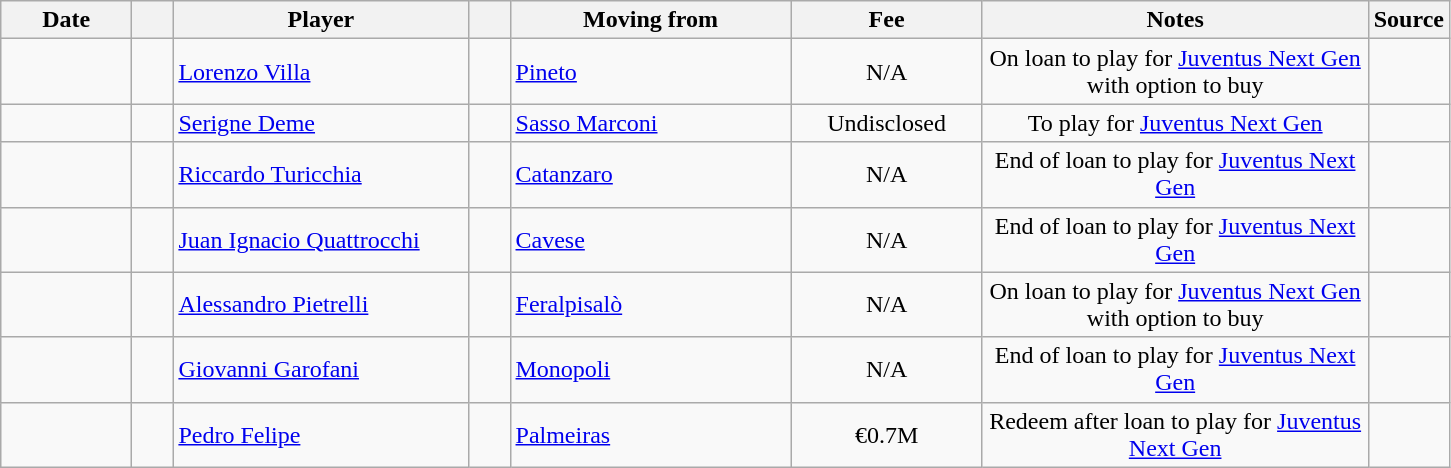<table class="wikitable sortable">
<tr>
<th style="width:80px;">Date</th>
<th style="width:20px;"></th>
<th style="width:190px;">Player</th>
<th style="width:20px;"></th>
<th style="width:180px;">Moving from</th>
<th style="width:120px;" class="unsortable">Fee</th>
<th style="width:250px;" class="unsortable">Notes</th>
<th style="width:20px;">Source</th>
</tr>
<tr>
<td></td>
<td align=center></td>
<td> <a href='#'>Lorenzo Villa</a></td>
<td align="center"></td>
<td align=left> <a href='#'>Pineto</a></td>
<td align="center">N/A</td>
<td align=center>On loan to play for <a href='#'>Juventus Next Gen</a> with option to buy</td>
<td></td>
</tr>
<tr>
<td></td>
<td align=center></td>
<td> <a href='#'>Serigne Deme</a></td>
<td align="center"></td>
<td align=left> <a href='#'>Sasso Marconi</a></td>
<td align="center">Undisclosed</td>
<td align=center>To play for <a href='#'>Juventus Next Gen</a></td>
<td></td>
</tr>
<tr>
<td></td>
<td align="center"></td>
<td> <a href='#'>Riccardo Turicchia</a></td>
<td align="center"></td>
<td> <a href='#'>Catanzaro</a></td>
<td align="center">N/A</td>
<td align="center">End of loan to play for <a href='#'>Juventus Next Gen</a></td>
<td></td>
</tr>
<tr>
<td></td>
<td align="center"></td>
<td> <a href='#'>Juan Ignacio Quattrocchi</a></td>
<td align="center"></td>
<td> <a href='#'>Cavese</a></td>
<td align="center">N/A</td>
<td align="center">End of loan to play for <a href='#'>Juventus Next Gen</a></td>
<td></td>
</tr>
<tr>
<td></td>
<td align="center"></td>
<td> <a href='#'>Alessandro Pietrelli</a></td>
<td align="center"></td>
<td> <a href='#'>Feralpisalò</a></td>
<td align="center">N/A</td>
<td align="center">On loan to play for <a href='#'>Juventus Next Gen</a> with option to buy</td>
<td></td>
</tr>
<tr>
<td></td>
<td align=center></td>
<td> <a href='#'>Giovanni Garofani</a></td>
<td align="center"></td>
<td> <a href='#'>Monopoli</a></td>
<td align="center">N/A</td>
<td align="center">End of loan to play for <a href='#'>Juventus Next Gen</a></td>
<td></td>
</tr>
<tr>
<td></td>
<td align="center"></td>
<td> <a href='#'>Pedro Felipe</a></td>
<td align="center"></td>
<td> <a href='#'>Palmeiras</a></td>
<td align="center">€0.7M</td>
<td align="center">Redeem after loan to play for <a href='#'>Juventus Next Gen</a></td>
<td></td>
</tr>
</table>
